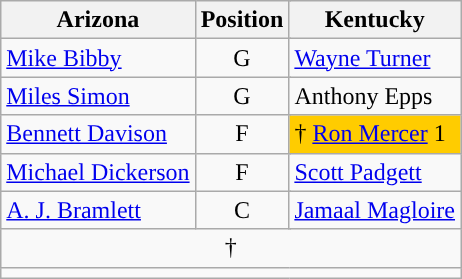<table class="wikitable">
<tr>
<th>Arizona</th>
<th colspan="2">Position</th>
<th>Kentucky</th>
</tr>
<tr>
<td><a href='#'>Mike Bibby</a></td>
<td colspan=2 style="text-align:center">G</td>
<td><a href='#'>Wayne Turner</a></td>
</tr>
<tr>
<td><a href='#'>Miles Simon</a></td>
<td colspan=2 style="text-align:center">G</td>
<td>Anthony Epps</td>
</tr>
<tr>
<td><a href='#'>Bennett Davison</a></td>
<td colspan=2 style="text-align:center">F</td>
<td style="background:#ffcc00">† <a href='#'>Ron Mercer</a> 1</td>
</tr>
<tr>
<td><a href='#'>Michael Dickerson</a></td>
<td colspan=2 style="text-align:center">F</td>
<td><a href='#'>Scott Padgett</a></td>
</tr>
<tr>
<td><a href='#'>A. J. Bramlett</a></td>
<td colspan=2 style="text-align:center">C</td>
<td><a href='#'>Jamaal Magloire</a></td>
</tr>
<tr>
<td colspan="5" align=center>† </td>
</tr>
<tr>
<td colspan="5" align=center></td>
</tr>
</table>
